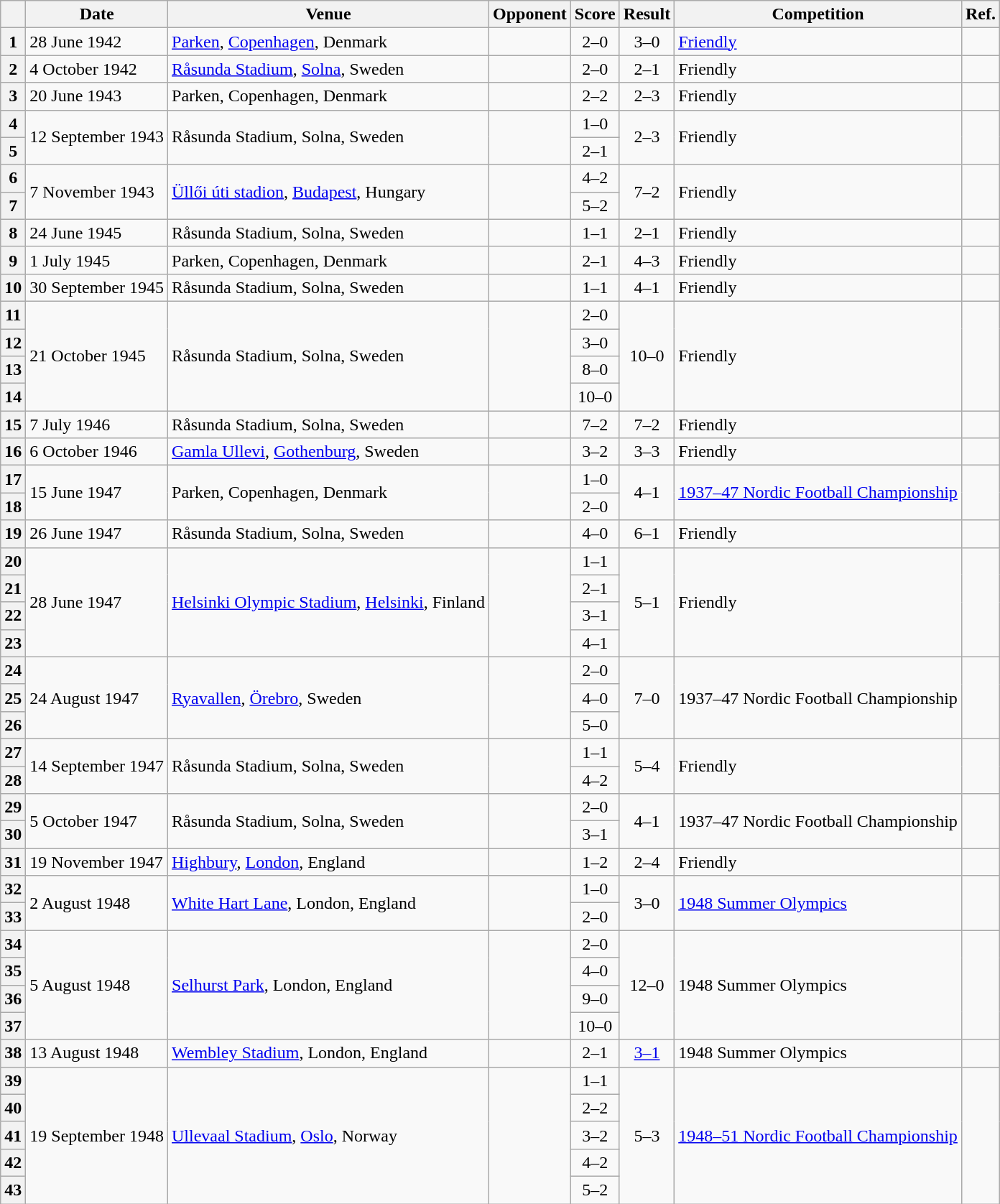<table class="wikitable sortable plainrowheaders">
<tr>
<th class="unsortable"></th>
<th class="unsortable">Date</th>
<th class="unsortable">Venue</th>
<th>Opponent</th>
<th class="unsortable">Score</th>
<th class="unsortable">Result</th>
<th class="unsortable">Competition</th>
<th class="unsortable">Ref.</th>
</tr>
<tr>
<th scope="row" style="text-align: center;">1</th>
<td>28 June 1942</td>
<td><a href='#'>Parken</a>, <a href='#'>Copenhagen</a>, Denmark</td>
<td></td>
<td align="center">2–0</td>
<td align="center">3–0</td>
<td><a href='#'>Friendly</a></td>
<td></td>
</tr>
<tr>
<th scope="row" style="text-align: center;">2</th>
<td>4 October 1942</td>
<td><a href='#'>Råsunda Stadium</a>, <a href='#'>Solna</a>, Sweden</td>
<td></td>
<td align="center">2–0</td>
<td align="center">2–1</td>
<td>Friendly</td>
<td></td>
</tr>
<tr>
<th scope="row" style="text-align: center;">3</th>
<td>20 June 1943</td>
<td>Parken, Copenhagen, Denmark</td>
<td></td>
<td align="center">2–2</td>
<td align="center">2–3</td>
<td>Friendly</td>
<td></td>
</tr>
<tr>
<th scope="row" style="text-align: center;">4</th>
<td rowspan="2">12 September 1943</td>
<td rowspan="2">Råsunda Stadium, Solna, Sweden</td>
<td rowspan="2"></td>
<td align="center">1–0</td>
<td rowspan="2" align="center">2–3</td>
<td rowspan="2">Friendly</td>
<td rowspan="2"></td>
</tr>
<tr>
<th scope="row" style="text-align: center;">5</th>
<td align="center">2–1</td>
</tr>
<tr>
<th scope="row" style="text-align: center;">6</th>
<td rowspan="2">7 November 1943</td>
<td rowspan="2"><a href='#'>Üllői úti stadion</a>, <a href='#'>Budapest</a>, Hungary</td>
<td rowspan="2"></td>
<td align="center">4–2</td>
<td rowspan="2" align="center">7–2</td>
<td rowspan="2">Friendly</td>
<td rowspan="2"></td>
</tr>
<tr>
<th scope="row" style="text-align: center;">7</th>
<td align="center">5–2</td>
</tr>
<tr>
<th scope="row" style="text-align: center;">8</th>
<td>24 June 1945</td>
<td>Råsunda Stadium, Solna, Sweden</td>
<td></td>
<td align="center">1–1</td>
<td align="center">2–1</td>
<td>Friendly</td>
<td></td>
</tr>
<tr>
<th scope="row" style="text-align: center;">9</th>
<td>1 July 1945</td>
<td>Parken, Copenhagen, Denmark</td>
<td></td>
<td align="center">2–1</td>
<td align="center">4–3</td>
<td>Friendly</td>
<td></td>
</tr>
<tr>
<th scope="row" style="text-align: center;">10</th>
<td>30 September 1945</td>
<td>Råsunda Stadium, Solna, Sweden</td>
<td></td>
<td align="center">1–1</td>
<td align="center">4–1</td>
<td>Friendly</td>
<td></td>
</tr>
<tr>
<th scope="row" style="text-align: center;">11</th>
<td rowspan="4">21 October 1945</td>
<td rowspan="4">Råsunda Stadium, Solna, Sweden</td>
<td rowspan="4"></td>
<td align="center">2–0</td>
<td rowspan="4" align="center">10–0</td>
<td rowspan="4">Friendly</td>
<td rowspan="4"></td>
</tr>
<tr>
<th scope="row" style="text-align: center;">12</th>
<td align="center">3–0</td>
</tr>
<tr>
<th scope="row" style="text-align: center;">13</th>
<td align="center">8–0</td>
</tr>
<tr>
<th scope="row" style="text-align: center;">14</th>
<td align="center">10–0</td>
</tr>
<tr>
<th scope="row" style="text-align: center;">15</th>
<td>7 July 1946</td>
<td>Råsunda Stadium, Solna, Sweden</td>
<td></td>
<td align="center">7–2</td>
<td align="center">7–2</td>
<td>Friendly</td>
<td></td>
</tr>
<tr>
<th scope="row" style="text-align: center;">16</th>
<td>6 October 1946</td>
<td><a href='#'>Gamla Ullevi</a>, <a href='#'>Gothenburg</a>, Sweden</td>
<td></td>
<td align="center">3–2</td>
<td align="center">3–3</td>
<td>Friendly</td>
<td></td>
</tr>
<tr>
<th scope="row" style="text-align: center;">17</th>
<td rowspan="2">15 June 1947</td>
<td rowspan="2">Parken, Copenhagen, Denmark</td>
<td rowspan="2"></td>
<td align="center">1–0</td>
<td rowspan="2" align="center">4–1</td>
<td rowspan="2"><a href='#'>1937–47 Nordic Football Championship</a></td>
<td rowspan="2"></td>
</tr>
<tr>
<th scope="row" style="text-align: center;">18</th>
<td align="center">2–0</td>
</tr>
<tr>
<th scope="row" style="text-align: center;">19</th>
<td>26 June 1947</td>
<td>Råsunda Stadium, Solna, Sweden</td>
<td></td>
<td align="center">4–0</td>
<td align="center">6–1</td>
<td>Friendly</td>
<td></td>
</tr>
<tr>
<th scope="row" style="text-align: center;">20</th>
<td rowspan="4">28 June 1947</td>
<td rowspan="4"><a href='#'>Helsinki Olympic Stadium</a>, <a href='#'>Helsinki</a>, Finland</td>
<td rowspan="4"></td>
<td align="center">1–1</td>
<td rowspan="4" align="center">5–1</td>
<td rowspan="4">Friendly</td>
<td rowspan="4"></td>
</tr>
<tr>
<th scope="row" style="text-align: center;">21</th>
<td align="center">2–1</td>
</tr>
<tr>
<th scope="row" style="text-align: center;">22</th>
<td align="center">3–1</td>
</tr>
<tr>
<th scope="row" style="text-align: center;">23</th>
<td align="center">4–1</td>
</tr>
<tr>
<th scope="row" style="text-align: center;">24</th>
<td rowspan="3">24 August 1947</td>
<td rowspan="3"><a href='#'>Ryavallen</a>, <a href='#'>Örebro</a>, Sweden</td>
<td rowspan="3"></td>
<td align="center">2–0</td>
<td rowspan="3" align="center">7–0</td>
<td rowspan="3">1937–47 Nordic Football Championship</td>
<td rowspan="3"></td>
</tr>
<tr>
<th scope="row" style="text-align: center;">25</th>
<td align="center">4–0</td>
</tr>
<tr>
<th scope="row" style="text-align: center;">26</th>
<td align="center">5–0</td>
</tr>
<tr>
<th scope="row" style="text-align: center;">27</th>
<td rowspan="2">14 September 1947</td>
<td rowspan="2">Råsunda Stadium, Solna, Sweden</td>
<td rowspan="2"></td>
<td align="center">1–1</td>
<td rowspan="2" align="center">5–4</td>
<td rowspan="2">Friendly</td>
<td rowspan="2"></td>
</tr>
<tr>
<th scope="row" style="text-align: center;">28</th>
<td align="center">4–2</td>
</tr>
<tr>
<th scope="row" style="text-align: center;">29</th>
<td rowspan="2">5 October 1947</td>
<td rowspan="2">Råsunda Stadium, Solna, Sweden</td>
<td rowspan="2"></td>
<td align="center">2–0</td>
<td rowspan="2" align="center">4–1</td>
<td rowspan="2">1937–47 Nordic Football Championship</td>
<td rowspan="2"></td>
</tr>
<tr>
<th scope="row" style="text-align: center;">30</th>
<td align="center">3–1</td>
</tr>
<tr>
<th scope="row" style="text-align: center;">31</th>
<td>19 November 1947</td>
<td><a href='#'>Highbury</a>, <a href='#'>London</a>, England</td>
<td></td>
<td align="center">1–2</td>
<td align="center">2–4</td>
<td>Friendly</td>
<td></td>
</tr>
<tr>
<th scope="row" style="text-align: center;">32</th>
<td rowspan="2">2 August 1948</td>
<td rowspan="2"><a href='#'>White Hart Lane</a>, London, England</td>
<td rowspan="2"></td>
<td align="center">1–0</td>
<td rowspan="2" align="center">3–0</td>
<td rowspan="2"><a href='#'>1948 Summer Olympics</a></td>
<td rowspan="2"></td>
</tr>
<tr>
<th scope="row" style="text-align: center;">33</th>
<td align="center">2–0</td>
</tr>
<tr>
<th scope="row" style="text-align: center;">34</th>
<td rowspan="4">5 August 1948</td>
<td rowspan="4"><a href='#'>Selhurst Park</a>, London, England</td>
<td rowspan="4"></td>
<td align="center">2–0</td>
<td rowspan="4" align="center">12–0</td>
<td rowspan="4">1948 Summer Olympics</td>
<td rowspan="4"></td>
</tr>
<tr>
<th scope="row" style="text-align: center;">35</th>
<td align="center">4–0</td>
</tr>
<tr>
<th scope="row" style="text-align: center;">36</th>
<td align="center">9–0</td>
</tr>
<tr>
<th scope="row" style="text-align: center;">37</th>
<td align="center">10–0</td>
</tr>
<tr>
<th scope="row" style="text-align: center;">38</th>
<td>13 August 1948</td>
<td><a href='#'>Wembley Stadium</a>, London, England</td>
<td></td>
<td align="center">2–1</td>
<td align="center"><a href='#'>3–1</a></td>
<td>1948 Summer Olympics</td>
<td></td>
</tr>
<tr>
<th scope="row" style="text-align: center;">39</th>
<td rowspan="5">19 September 1948</td>
<td rowspan="5"><a href='#'>Ullevaal Stadium</a>, <a href='#'>Oslo</a>, Norway</td>
<td rowspan="5"></td>
<td align="center">1–1</td>
<td rowspan="5" align="center">5–3</td>
<td rowspan="5"><a href='#'>1948–51 Nordic Football Championship</a></td>
<td rowspan="5"></td>
</tr>
<tr>
<th scope="row" style="text-align: center;">40</th>
<td align="center">2–2</td>
</tr>
<tr>
<th scope="row" style="text-align: center;">41</th>
<td align="center">3–2</td>
</tr>
<tr>
<th scope="row" style="text-align: center;">42</th>
<td align="center">4–2</td>
</tr>
<tr>
<th scope="row" style="text-align: center;">43</th>
<td align="center">5–2</td>
</tr>
</table>
